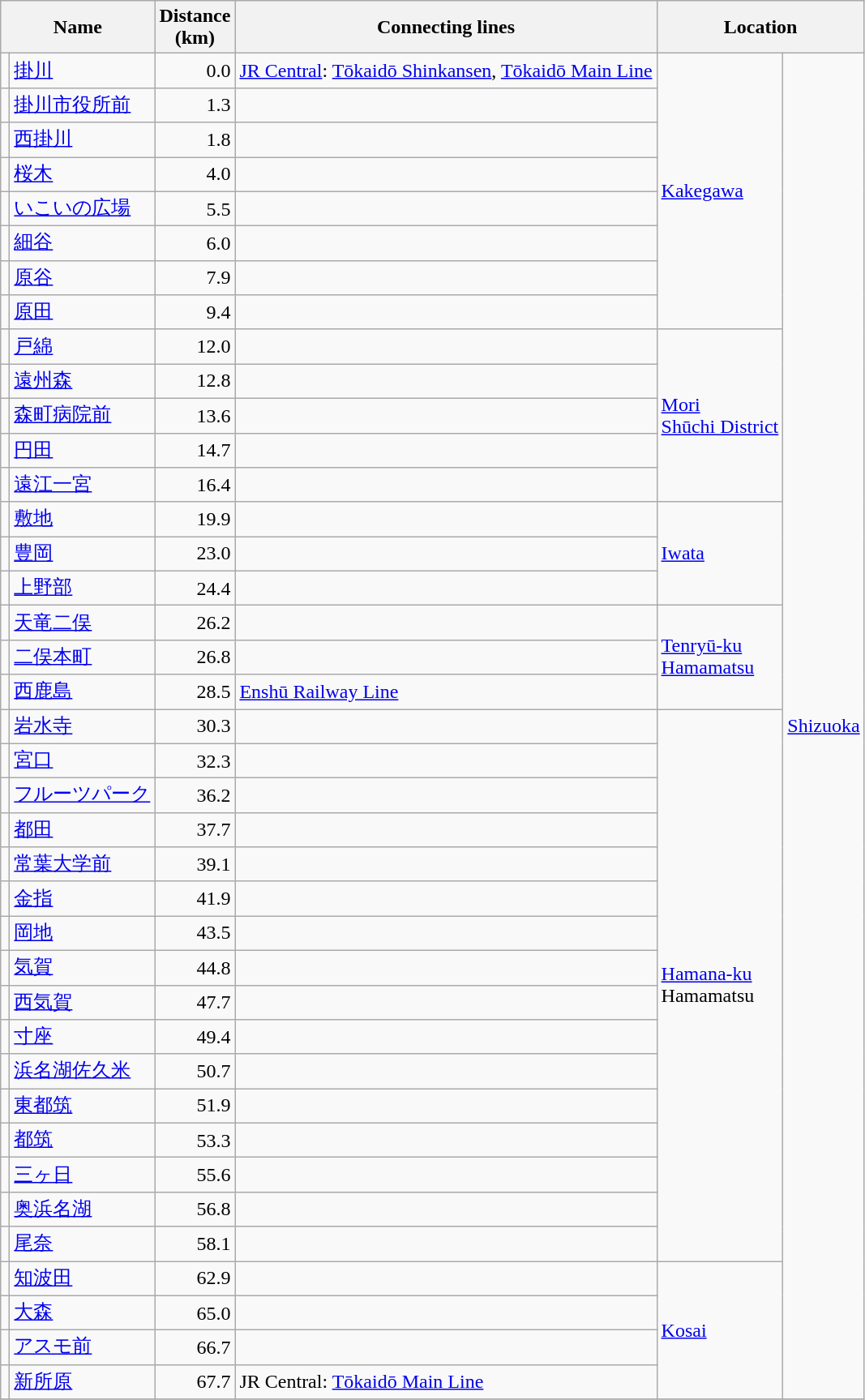<table class="wikitable" rules="all">
<tr>
<th colspan="2">Name</th>
<th>Distance<br>(km)</th>
<th>Connecting lines</th>
<th colspan="2">Location</th>
</tr>
<tr>
<td></td>
<td><a href='#'>掛川</a></td>
<td style="text-align:right;">0.0</td>
<td><a href='#'>JR Central</a>: <a href='#'>Tōkaidō Shinkansen</a>, <a href='#'>Tōkaidō Main Line</a></td>
<td rowspan="8"><a href='#'>Kakegawa</a></td>
<td rowspan="39"><a href='#'>Shizuoka</a></td>
</tr>
<tr>
<td></td>
<td><a href='#'>掛川市役所前</a></td>
<td style="text-align:right;">1.3</td>
<td> </td>
</tr>
<tr>
<td></td>
<td><a href='#'>西掛川</a></td>
<td style="text-align:right;">1.8</td>
<td> </td>
</tr>
<tr>
<td></td>
<td><a href='#'>桜木</a></td>
<td style="text-align:right;">4.0</td>
<td> </td>
</tr>
<tr>
<td></td>
<td><a href='#'>いこいの広場</a></td>
<td style="text-align:right;">5.5</td>
<td> </td>
</tr>
<tr>
<td></td>
<td><a href='#'>細谷</a></td>
<td style="text-align:right;">6.0</td>
<td> </td>
</tr>
<tr>
<td></td>
<td><a href='#'>原谷</a></td>
<td style="text-align:right;">7.9</td>
<td> </td>
</tr>
<tr>
<td></td>
<td><a href='#'>原田</a></td>
<td style="text-align:right;">9.4</td>
<td> </td>
</tr>
<tr>
<td></td>
<td><a href='#'>戸綿</a></td>
<td style="text-align:right;">12.0</td>
<td> </td>
<td rowspan="5"><a href='#'>Mori</a><br><a href='#'>Shūchi District</a></td>
</tr>
<tr>
<td></td>
<td><a href='#'>遠州森</a></td>
<td style="text-align:right;">12.8</td>
<td> </td>
</tr>
<tr>
<td></td>
<td><a href='#'>森町病院前</a></td>
<td style="text-align:right;">13.6</td>
<td> </td>
</tr>
<tr>
<td></td>
<td><a href='#'>円田</a></td>
<td style="text-align:right;">14.7</td>
<td> </td>
</tr>
<tr>
<td></td>
<td><a href='#'>遠江一宮</a></td>
<td style="text-align:right;">16.4</td>
<td> </td>
</tr>
<tr>
<td></td>
<td><a href='#'>敷地</a></td>
<td style="text-align:right;">19.9</td>
<td> </td>
<td rowspan="3"><a href='#'>Iwata</a></td>
</tr>
<tr>
<td></td>
<td><a href='#'>豊岡</a></td>
<td style="text-align:right;">23.0</td>
<td> </td>
</tr>
<tr>
<td></td>
<td><a href='#'>上野部</a></td>
<td style="text-align:right;">24.4</td>
<td> </td>
</tr>
<tr>
<td></td>
<td><a href='#'>天竜二俣</a></td>
<td style="text-align:right;">26.2</td>
<td> </td>
<td rowspan="3"><a href='#'>Tenryū-ku</a><br><a href='#'>Hamamatsu</a></td>
</tr>
<tr>
<td></td>
<td><a href='#'>二俣本町</a></td>
<td style="text-align:right;">26.8</td>
<td> </td>
</tr>
<tr>
<td></td>
<td><a href='#'>西鹿島</a></td>
<td style="text-align:right;">28.5</td>
<td><a href='#'>Enshū Railway Line</a></td>
</tr>
<tr>
<td></td>
<td><a href='#'>岩水寺</a></td>
<td style="text-align:right;">30.3</td>
<td> </td>
<td rowspan="16"><a href='#'>Hamana-ku</a><br>Hamamatsu</td>
</tr>
<tr>
<td></td>
<td><a href='#'>宮口</a></td>
<td style="text-align:right;">32.3</td>
<td> </td>
</tr>
<tr>
<td></td>
<td><a href='#'>フルーツパーク</a></td>
<td style="text-align:right;">36.2</td>
<td> </td>
</tr>
<tr>
<td></td>
<td><a href='#'>都田</a></td>
<td style="text-align:right;">37.7</td>
<td> </td>
</tr>
<tr>
<td></td>
<td><a href='#'>常葉大学前</a></td>
<td style="text-align:right;">39.1</td>
<td> </td>
</tr>
<tr>
<td></td>
<td><a href='#'>金指</a></td>
<td style="text-align:right;">41.9</td>
<td> </td>
</tr>
<tr>
<td></td>
<td><a href='#'>岡地</a></td>
<td style="text-align:right;">43.5</td>
<td> </td>
</tr>
<tr>
<td></td>
<td><a href='#'>気賀</a></td>
<td style="text-align:right;">44.8</td>
<td> </td>
</tr>
<tr>
<td></td>
<td><a href='#'>西気賀</a></td>
<td style="text-align:right;">47.7</td>
<td> </td>
</tr>
<tr>
<td></td>
<td><a href='#'>寸座</a></td>
<td style="text-align:right;">49.4</td>
<td> </td>
</tr>
<tr>
<td></td>
<td><a href='#'>浜名湖佐久米</a></td>
<td style="text-align:right;">50.7</td>
<td> </td>
</tr>
<tr>
<td></td>
<td><a href='#'>東都筑</a></td>
<td style="text-align:right;">51.9</td>
<td> </td>
</tr>
<tr>
<td></td>
<td><a href='#'>都筑</a></td>
<td style="text-align:right;">53.3</td>
<td> </td>
</tr>
<tr>
<td></td>
<td><a href='#'>三ヶ日</a></td>
<td style="text-align:right;">55.6</td>
<td> </td>
</tr>
<tr>
<td></td>
<td><a href='#'>奥浜名湖</a></td>
<td style="text-align:right;">56.8</td>
<td> </td>
</tr>
<tr>
<td></td>
<td><a href='#'>尾奈</a></td>
<td style="text-align:right;">58.1</td>
<td> </td>
</tr>
<tr>
<td></td>
<td><a href='#'>知波田</a></td>
<td style="text-align:right;">62.9</td>
<td> </td>
<td rowspan="4"><a href='#'>Kosai</a></td>
</tr>
<tr>
<td></td>
<td><a href='#'>大森</a></td>
<td style="text-align:right;">65.0</td>
<td> </td>
</tr>
<tr>
<td></td>
<td><a href='#'>アスモ前</a></td>
<td style="text-align:right;">66.7</td>
<td> </td>
</tr>
<tr>
<td></td>
<td><a href='#'>新所原</a></td>
<td style="text-align:right;">67.7</td>
<td>JR Central: <a href='#'>Tōkaidō Main Line</a></td>
</tr>
<tr>
</tr>
</table>
